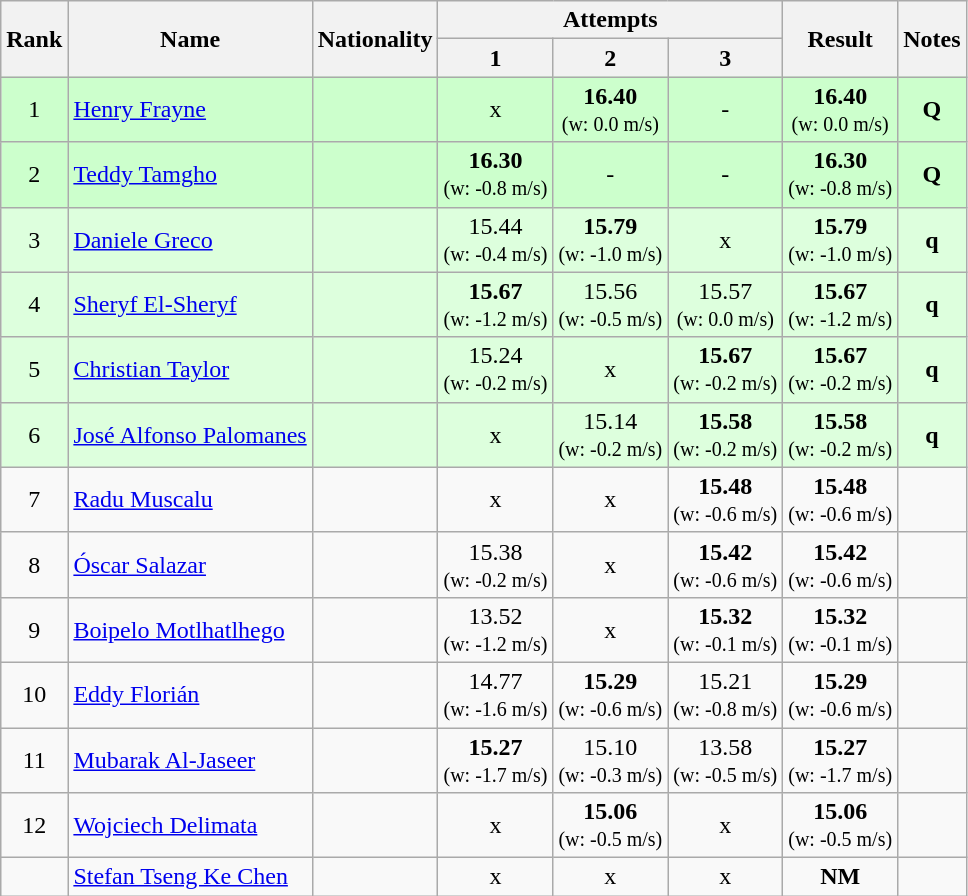<table class="wikitable sortable" style="text-align:center">
<tr>
<th rowspan=2>Rank</th>
<th rowspan=2>Name</th>
<th rowspan=2>Nationality</th>
<th colspan=3>Attempts</th>
<th rowspan=2>Result</th>
<th rowspan=2>Notes</th>
</tr>
<tr>
<th>1</th>
<th>2</th>
<th>3</th>
</tr>
<tr bgcolor=ccffcc>
<td>1</td>
<td align=left><a href='#'>Henry Frayne</a></td>
<td align=left></td>
<td>x</td>
<td><strong>16.40</strong><br><small>(w: 0.0 m/s)</small></td>
<td>-</td>
<td><strong>16.40</strong> <br><small>(w: 0.0 m/s)</small></td>
<td><strong>Q</strong></td>
</tr>
<tr bgcolor=ccffcc>
<td>2</td>
<td align=left><a href='#'>Teddy Tamgho</a></td>
<td align=left></td>
<td><strong>16.30</strong><br><small>(w: -0.8 m/s)</small></td>
<td>-</td>
<td>-</td>
<td><strong>16.30</strong> <br><small>(w: -0.8 m/s)</small></td>
<td><strong>Q</strong></td>
</tr>
<tr bgcolor=ddffdd>
<td>3</td>
<td align=left><a href='#'>Daniele Greco</a></td>
<td align=left></td>
<td>15.44<br><small>(w: -0.4 m/s)</small></td>
<td><strong>15.79</strong><br><small>(w: -1.0 m/s)</small></td>
<td>x</td>
<td><strong>15.79</strong> <br><small>(w: -1.0 m/s)</small></td>
<td><strong>q</strong></td>
</tr>
<tr bgcolor=ddffdd>
<td>4</td>
<td align=left><a href='#'>Sheryf El-Sheryf</a></td>
<td align=left></td>
<td><strong>15.67</strong><br><small>(w: -1.2 m/s)</small></td>
<td>15.56<br><small>(w: -0.5 m/s)</small></td>
<td>15.57<br><small>(w: 0.0 m/s)</small></td>
<td><strong>15.67</strong> <br><small>(w: -1.2 m/s)</small></td>
<td><strong>q</strong></td>
</tr>
<tr bgcolor=ddffdd>
<td>5</td>
<td align=left><a href='#'>Christian Taylor</a></td>
<td align=left></td>
<td>15.24<br><small>(w: -0.2 m/s)</small></td>
<td>x</td>
<td><strong>15.67</strong><br><small>(w: -0.2 m/s)</small></td>
<td><strong>15.67</strong> <br><small>(w: -0.2 m/s)</small></td>
<td><strong>q</strong></td>
</tr>
<tr bgcolor=ddffdd>
<td>6</td>
<td align=left><a href='#'>José Alfonso Palomanes</a></td>
<td align=left></td>
<td>x</td>
<td>15.14<br><small>(w: -0.2 m/s)</small></td>
<td><strong>15.58</strong><br><small>(w: -0.2 m/s)</small></td>
<td><strong>15.58</strong> <br><small>(w: -0.2 m/s)</small></td>
<td><strong>q</strong></td>
</tr>
<tr>
<td>7</td>
<td align=left><a href='#'>Radu Muscalu</a></td>
<td align=left></td>
<td>x</td>
<td>x</td>
<td><strong>15.48</strong><br><small>(w: -0.6 m/s)</small></td>
<td><strong>15.48</strong> <br><small>(w: -0.6 m/s)</small></td>
<td></td>
</tr>
<tr>
<td>8</td>
<td align=left><a href='#'>Óscar Salazar</a></td>
<td align=left></td>
<td>15.38<br><small>(w: -0.2 m/s)</small></td>
<td>x</td>
<td><strong>15.42</strong><br><small>(w: -0.6 m/s)</small></td>
<td><strong>15.42</strong> <br><small>(w: -0.6 m/s)</small></td>
<td></td>
</tr>
<tr>
<td>9</td>
<td align=left><a href='#'>Boipelo Motlhatlhego</a></td>
<td align=left></td>
<td>13.52<br><small>(w: -1.2 m/s)</small></td>
<td>x</td>
<td><strong>15.32</strong><br><small>(w: -0.1 m/s)</small></td>
<td><strong>15.32</strong> <br><small>(w: -0.1 m/s)</small></td>
<td></td>
</tr>
<tr>
<td>10</td>
<td align=left><a href='#'>Eddy Florián</a></td>
<td align=left></td>
<td>14.77<br><small>(w: -1.6 m/s)</small></td>
<td><strong>15.29</strong><br><small>(w: -0.6 m/s)</small></td>
<td>15.21<br><small>(w: -0.8 m/s)</small></td>
<td><strong>15.29</strong> <br><small>(w: -0.6 m/s)</small></td>
<td></td>
</tr>
<tr>
<td>11</td>
<td align=left><a href='#'>Mubarak Al-Jaseer</a></td>
<td align=left></td>
<td><strong>15.27</strong><br><small>(w: -1.7 m/s)</small></td>
<td>15.10<br><small>(w: -0.3 m/s)</small></td>
<td>13.58<br><small>(w: -0.5 m/s)</small></td>
<td><strong>15.27</strong> <br><small>(w: -1.7 m/s)</small></td>
<td></td>
</tr>
<tr>
<td>12</td>
<td align=left><a href='#'>Wojciech Delimata</a></td>
<td align=left></td>
<td>x</td>
<td><strong>15.06</strong><br><small>(w: -0.5 m/s)</small></td>
<td>x</td>
<td><strong>15.06</strong> <br><small>(w: -0.5 m/s)</small></td>
<td></td>
</tr>
<tr>
<td></td>
<td align=left><a href='#'>Stefan Tseng Ke Chen</a></td>
<td align=left></td>
<td>x</td>
<td>x</td>
<td>x</td>
<td><strong>NM</strong></td>
<td></td>
</tr>
</table>
